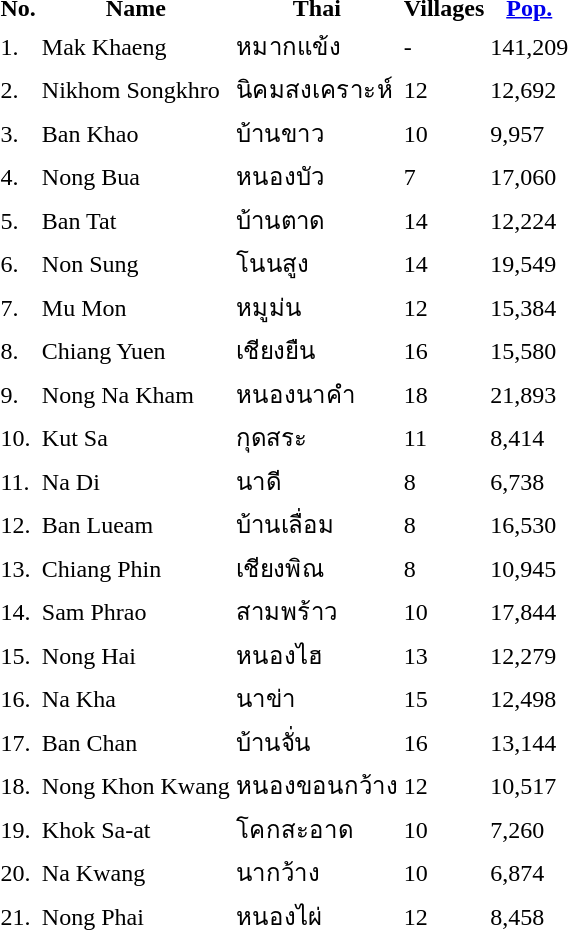<table>
<tr>
<th>No.</th>
<th>Name</th>
<th>Thai</th>
<th>Villages</th>
<th><a href='#'>Pop.</a></th>
</tr>
<tr>
<td>1.</td>
<td>Mak Khaeng</td>
<td>หมากแข้ง</td>
<td>-</td>
<td>141,209</td>
</tr>
<tr>
<td>2.</td>
<td>Nikhom Songkhro</td>
<td>นิคมสงเคราะห์</td>
<td>12</td>
<td>12,692</td>
</tr>
<tr>
<td>3.</td>
<td>Ban Khao</td>
<td>บ้านขาว</td>
<td>10</td>
<td>9,957</td>
</tr>
<tr>
<td>4.</td>
<td>Nong Bua</td>
<td>หนองบัว</td>
<td>7</td>
<td>17,060</td>
</tr>
<tr>
<td>5.</td>
<td>Ban Tat</td>
<td>บ้านตาด</td>
<td>14</td>
<td>12,224</td>
</tr>
<tr>
<td>6.</td>
<td>Non Sung</td>
<td>โนนสูง</td>
<td>14</td>
<td>19,549</td>
</tr>
<tr>
<td>7.</td>
<td>Mu Mon</td>
<td>หมูม่น</td>
<td>12</td>
<td>15,384</td>
</tr>
<tr>
<td>8.</td>
<td>Chiang Yuen</td>
<td>เชียงยืน</td>
<td>16</td>
<td>15,580</td>
</tr>
<tr>
<td>9.</td>
<td>Nong Na Kham</td>
<td>หนองนาคำ</td>
<td>18</td>
<td>21,893</td>
</tr>
<tr>
<td>10.</td>
<td>Kut Sa</td>
<td>กุดสระ</td>
<td>11</td>
<td>8,414</td>
</tr>
<tr>
<td>11.</td>
<td>Na Di</td>
<td>นาดี</td>
<td>8</td>
<td>6,738</td>
</tr>
<tr>
<td>12.</td>
<td>Ban Lueam</td>
<td>บ้านเลื่อม</td>
<td>8</td>
<td>16,530</td>
</tr>
<tr>
<td>13.</td>
<td>Chiang Phin</td>
<td>เชียงพิณ</td>
<td>8</td>
<td>10,945</td>
</tr>
<tr>
<td>14.</td>
<td>Sam Phrao</td>
<td>สามพร้าว</td>
<td>10</td>
<td>17,844</td>
</tr>
<tr>
<td>15.</td>
<td>Nong Hai</td>
<td>หนองไฮ</td>
<td>13</td>
<td>12,279</td>
</tr>
<tr>
<td>16.</td>
<td>Na Kha</td>
<td>นาข่า</td>
<td>15</td>
<td>12,498</td>
</tr>
<tr>
<td>17.</td>
<td>Ban Chan</td>
<td>บ้านจั่น</td>
<td>16</td>
<td>13,144</td>
</tr>
<tr>
<td>18.</td>
<td>Nong Khon Kwang</td>
<td>หนองขอนกว้าง</td>
<td>12</td>
<td>10,517</td>
</tr>
<tr>
<td>19.</td>
<td>Khok Sa-at</td>
<td>โคกสะอาด</td>
<td>10</td>
<td>7,260</td>
</tr>
<tr>
<td>20.</td>
<td>Na Kwang</td>
<td>นากว้าง</td>
<td>10</td>
<td>6,874</td>
</tr>
<tr>
<td>21.</td>
<td>Nong Phai</td>
<td>หนองไผ่</td>
<td>12</td>
<td>8,458</td>
</tr>
</table>
